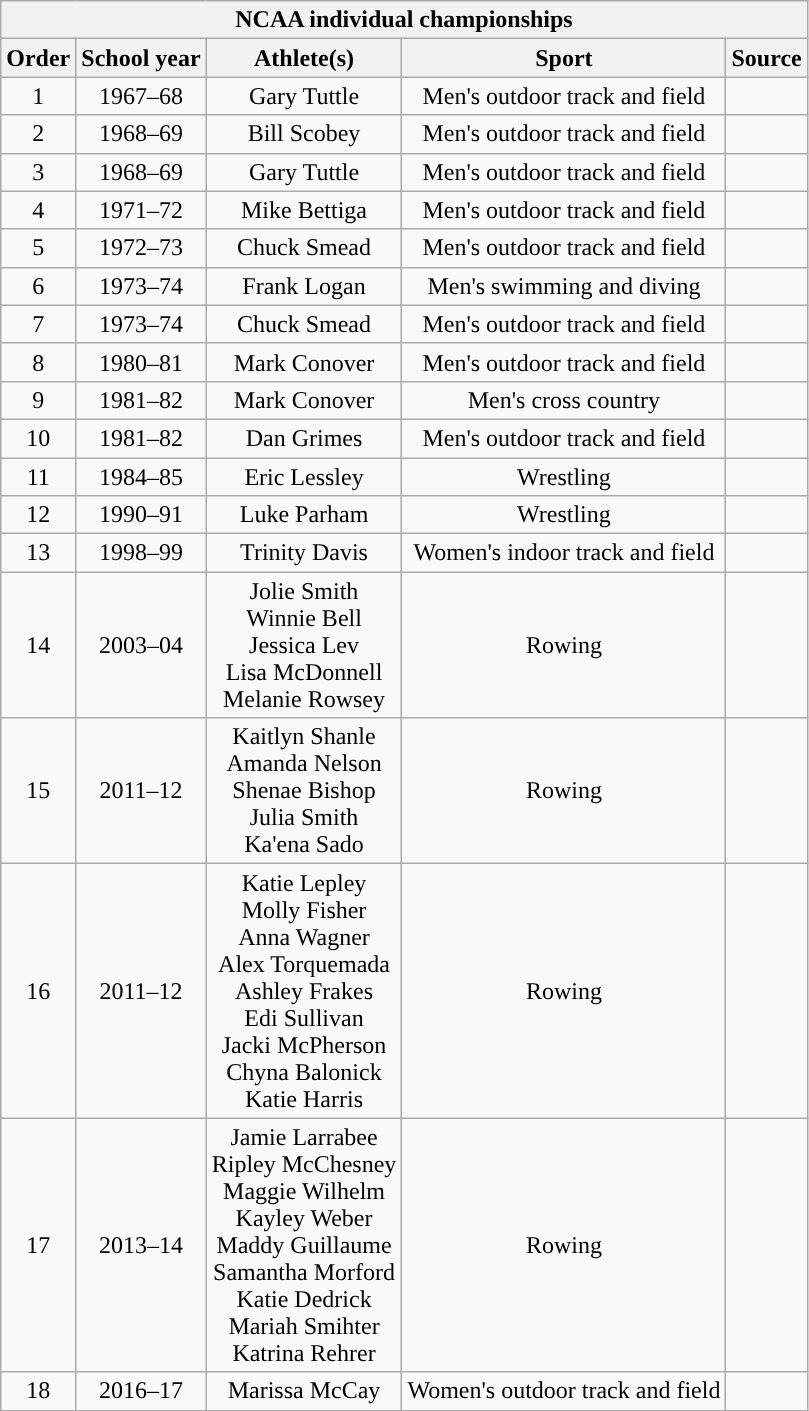<table class="wikitable sortable" style="text-align:center">
<tr align="center">
<th colspan=5>NCAA individual championships</th>
</tr>
<tr>
<th>Order</th>
<th>School year</th>
<th>Athlete(s)</th>
<th>Sport</th>
<th>Source</th>
</tr>
<tr align="center" bgcolor="">
<td>1</td>
<td>1967–68</td>
<td>Gary Tuttle</td>
<td>Men's outdoor track and field</td>
<td></td>
</tr>
<tr align="center" bgcolor="">
<td>2</td>
<td>1968–69</td>
<td>Bill Scobey</td>
<td>Men's outdoor track and field</td>
<td></td>
</tr>
<tr align="center" bgcolor="">
<td>3</td>
<td>1968–69</td>
<td>Gary Tuttle</td>
<td>Men's outdoor track and field</td>
<td></td>
</tr>
<tr align="center" bgcolor="">
<td>4</td>
<td>1971–72</td>
<td>Mike Bettiga</td>
<td>Men's outdoor track and field</td>
<td></td>
</tr>
<tr align="center" bgcolor="">
<td>5</td>
<td>1972–73</td>
<td>Chuck Smead</td>
<td>Men's outdoor track and field</td>
<td></td>
</tr>
<tr align="center" bgcolor="">
<td>6</td>
<td>1973–74</td>
<td>Frank Logan</td>
<td>Men's swimming and diving</td>
<td></td>
</tr>
<tr align="center" bgcolor="">
<td>7</td>
<td>1973–74</td>
<td>Chuck Smead</td>
<td>Men's outdoor track and field</td>
<td></td>
</tr>
<tr align="center" bgcolor="">
<td>8</td>
<td>1980–81</td>
<td>Mark Conover</td>
<td>Men's outdoor track and field</td>
<td></td>
</tr>
<tr align="center" bgcolor="">
<td>9</td>
<td>1981–82</td>
<td>Mark Conover</td>
<td>Men's cross country</td>
<td></td>
</tr>
<tr align="center" bgcolor="">
<td>10</td>
<td>1981–82</td>
<td>Dan Grimes</td>
<td>Men's outdoor track and field</td>
<td></td>
</tr>
<tr align="center" bgcolor="">
<td>11</td>
<td>1984–85</td>
<td>Eric Lessley</td>
<td>Wrestling</td>
<td></td>
</tr>
<tr align="center" bgcolor="">
<td>12</td>
<td>1990–91</td>
<td>Luke Parham</td>
<td>Wrestling</td>
<td></td>
</tr>
<tr align="center" bgcolor="">
<td>13</td>
<td>1998–99</td>
<td>Trinity Davis</td>
<td>Women's indoor track and field</td>
<td></td>
</tr>
<tr align="center" bgcolor="">
<td>14</td>
<td>2003–04</td>
<td>Jolie Smith<br>Winnie Bell<br>Jessica Lev<br>Lisa McDonnell<br>Melanie Rowsey</td>
<td>Rowing</td>
<td></td>
</tr>
<tr align="center" bgcolor="">
<td>15</td>
<td>2011–12</td>
<td>Kaitlyn Shanle<br>Amanda Nelson<br>Shenae Bishop<br>Julia Smith<br>Ka'ena Sado</td>
<td>Rowing</td>
<td></td>
</tr>
<tr align="center" bgcolor="">
<td>16</td>
<td>2011–12</td>
<td>Katie Lepley<br>Molly Fisher<br>Anna Wagner<br>Alex Torquemada<br>Ashley Frakes<br>Edi Sullivan<br>Jacki McPherson<br>Chyna Balonick<br>Katie Harris</td>
<td>Rowing</td>
<td></td>
</tr>
<tr align="center" bgcolor="">
<td>17</td>
<td>2013–14</td>
<td>Jamie Larrabee<br>Ripley McChesney<br>Maggie Wilhelm<br>Kayley Weber<br>Maddy Guillaume<br>Samantha Morford<br>Katie Dedrick<br>Mariah Smihter<br>Katrina Rehrer</td>
<td>Rowing</td>
<td></td>
</tr>
<tr align="center" bgcolor="">
<td>18</td>
<td>2016–17</td>
<td>Marissa McCay</td>
<td>Women's outdoor track and field</td>
<td></td>
</tr>
</table>
